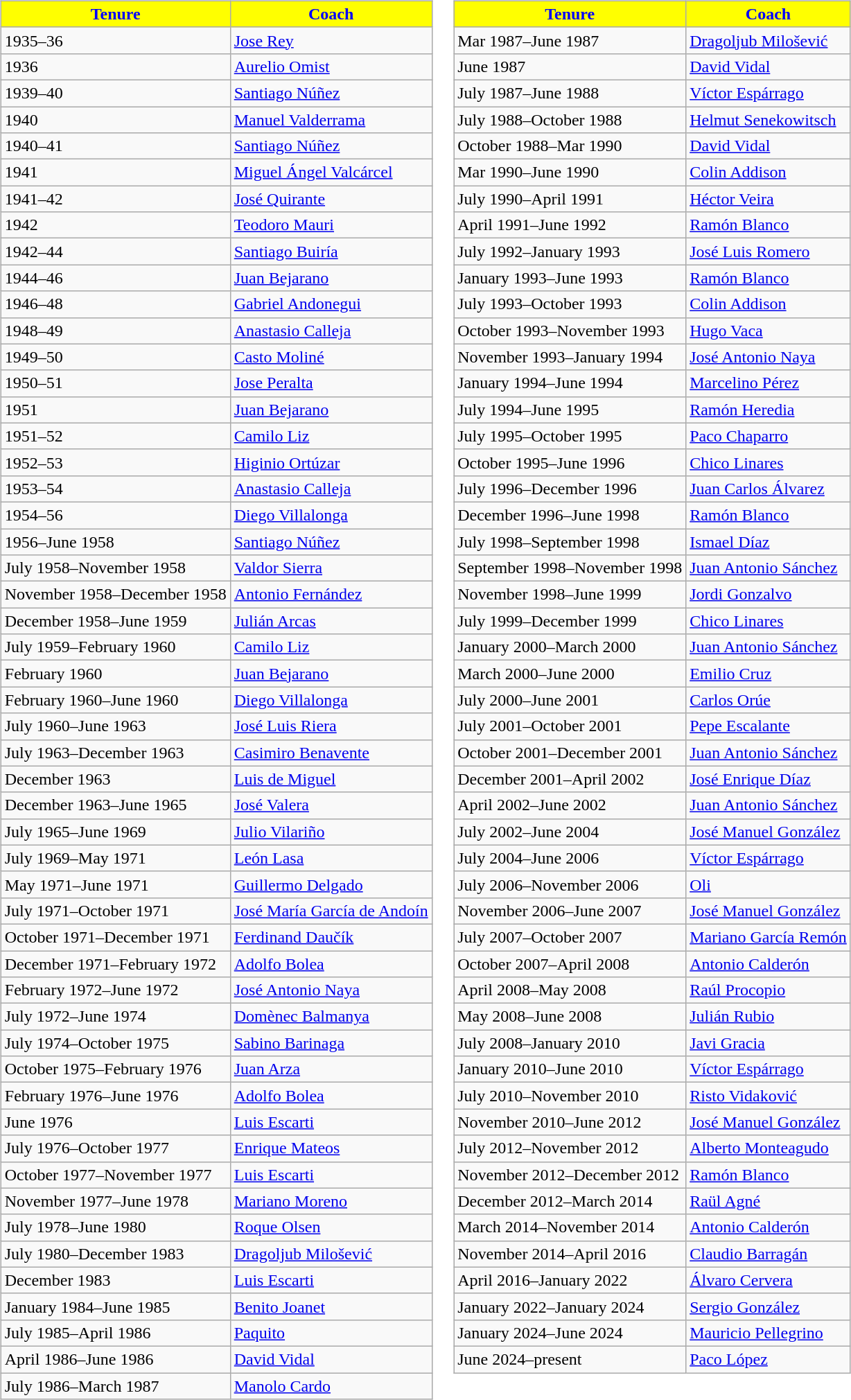<table>
<tr>
<td style="vertical-align:top;"><br><table class="wikitable">
<tr>
<th style="color:#0000FF; background:#FFFF00;">Tenure</th>
<th style="color:#0000FF; background:#FFFF00;">Coach</th>
</tr>
<tr>
<td>1935–36</td>
<td> <a href='#'>Jose Rey</a></td>
</tr>
<tr>
<td>1936</td>
<td> <a href='#'>Aurelio Omist</a></td>
</tr>
<tr>
<td>1939–40</td>
<td> <a href='#'>Santiago Núñez</a></td>
</tr>
<tr>
<td>1940</td>
<td> <a href='#'>Manuel Valderrama</a></td>
</tr>
<tr>
<td>1940–41</td>
<td> <a href='#'>Santiago Núñez</a></td>
</tr>
<tr>
<td>1941</td>
<td> <a href='#'>Miguel Ángel Valcárcel</a></td>
</tr>
<tr>
<td>1941–42</td>
<td> <a href='#'>José Quirante</a></td>
</tr>
<tr>
<td>1942</td>
<td> <a href='#'>Teodoro Mauri</a></td>
</tr>
<tr>
<td>1942–44</td>
<td> <a href='#'>Santiago Buiría</a></td>
</tr>
<tr>
<td>1944–46</td>
<td> <a href='#'>Juan Bejarano</a></td>
</tr>
<tr>
<td>1946–48</td>
<td> <a href='#'>Gabriel Andonegui</a></td>
</tr>
<tr>
<td>1948–49</td>
<td> <a href='#'>Anastasio Calleja</a></td>
</tr>
<tr>
<td>1949–50</td>
<td> <a href='#'>Casto Moliné</a></td>
</tr>
<tr>
<td>1950–51</td>
<td> <a href='#'>Jose Peralta</a></td>
</tr>
<tr>
<td>1951</td>
<td> <a href='#'>Juan Bejarano</a></td>
</tr>
<tr>
<td>1951–52</td>
<td> <a href='#'>Camilo Liz</a></td>
</tr>
<tr>
<td>1952–53</td>
<td> <a href='#'>Higinio Ortúzar</a></td>
</tr>
<tr>
<td>1953–54</td>
<td> <a href='#'>Anastasio Calleja</a></td>
</tr>
<tr>
<td>1954–56</td>
<td> <a href='#'>Diego Villalonga</a></td>
</tr>
<tr>
<td>1956–June 1958</td>
<td> <a href='#'>Santiago Núñez</a></td>
</tr>
<tr>
<td>July 1958–November 1958</td>
<td> <a href='#'>Valdor Sierra</a></td>
</tr>
<tr>
<td>November 1958–December 1958</td>
<td> <a href='#'>Antonio Fernández</a></td>
</tr>
<tr>
<td>December 1958–June 1959</td>
<td> <a href='#'>Julián Arcas</a></td>
</tr>
<tr>
<td>July 1959–February 1960</td>
<td> <a href='#'>Camilo Liz</a></td>
</tr>
<tr>
<td>February 1960</td>
<td> <a href='#'>Juan Bejarano</a></td>
</tr>
<tr>
<td>February 1960–June 1960</td>
<td> <a href='#'>Diego Villalonga</a></td>
</tr>
<tr>
<td>July 1960–June 1963</td>
<td> <a href='#'>José Luis Riera</a></td>
</tr>
<tr>
<td>July 1963–December 1963</td>
<td> <a href='#'>Casimiro Benavente</a></td>
</tr>
<tr>
<td>December 1963</td>
<td> <a href='#'>Luis de Miguel</a></td>
</tr>
<tr>
<td>December 1963–June 1965</td>
<td> <a href='#'>José Valera</a></td>
</tr>
<tr>
<td>July 1965–June 1969</td>
<td> <a href='#'>Julio Vilariño</a></td>
</tr>
<tr>
<td>July 1969–May 1971</td>
<td> <a href='#'>León Lasa</a></td>
</tr>
<tr>
<td>May 1971–June 1971</td>
<td> <a href='#'>Guillermo Delgado</a></td>
</tr>
<tr>
<td>July 1971–October 1971</td>
<td> <a href='#'>José María García de Andoín</a></td>
</tr>
<tr>
<td>October 1971–December 1971</td>
<td> <a href='#'>Ferdinand Daučík</a></td>
</tr>
<tr>
<td>December 1971–February 1972</td>
<td> <a href='#'>Adolfo Bolea</a></td>
</tr>
<tr>
<td>February 1972–June 1972</td>
<td> <a href='#'>José Antonio Naya</a></td>
</tr>
<tr>
<td>July 1972–June 1974</td>
<td> <a href='#'>Domènec Balmanya</a></td>
</tr>
<tr>
<td>July 1974–October 1975</td>
<td> <a href='#'>Sabino Barinaga</a></td>
</tr>
<tr>
<td>October 1975–February 1976</td>
<td> <a href='#'>Juan Arza</a></td>
</tr>
<tr>
<td>February 1976–June 1976</td>
<td> <a href='#'>Adolfo Bolea</a></td>
</tr>
<tr>
<td>June 1976</td>
<td> <a href='#'>Luis Escarti</a></td>
</tr>
<tr>
<td>July 1976–October 1977</td>
<td> <a href='#'>Enrique Mateos</a></td>
</tr>
<tr>
<td>October 1977–November 1977</td>
<td> <a href='#'>Luis Escarti</a></td>
</tr>
<tr>
<td>November 1977–June 1978</td>
<td> <a href='#'>Mariano Moreno</a></td>
</tr>
<tr>
<td>July 1978–June 1980</td>
<td> <a href='#'>Roque Olsen</a></td>
</tr>
<tr>
<td>July 1980–December 1983</td>
<td> <a href='#'>Dragoljub Milošević</a></td>
</tr>
<tr>
<td>December 1983</td>
<td> <a href='#'>Luis Escarti</a></td>
</tr>
<tr>
<td>January 1984–June 1985</td>
<td> <a href='#'>Benito Joanet</a></td>
</tr>
<tr>
<td>July 1985–April 1986</td>
<td> <a href='#'>Paquito</a></td>
</tr>
<tr>
<td>April 1986–June 1986</td>
<td> <a href='#'>David Vidal</a></td>
</tr>
<tr>
<td>July 1986–March 1987</td>
<td> <a href='#'>Manolo Cardo</a></td>
</tr>
</table>
</td>
<td style="vertical-align:top;"><br><table class="wikitable">
<tr>
<th style="color:#0000FF; background:#FFFF00;">Tenure</th>
<th style="color:#0000FF; background:#FFFF00;">Coach</th>
</tr>
<tr>
<td>Mar 1987–June 1987</td>
<td> <a href='#'>Dragoljub Milošević</a></td>
</tr>
<tr>
<td>June 1987</td>
<td> <a href='#'>David Vidal</a></td>
</tr>
<tr>
<td>July 1987–June 1988</td>
<td> <a href='#'>Víctor Espárrago</a></td>
</tr>
<tr>
<td>July 1988–October 1988</td>
<td> <a href='#'>Helmut Senekowitsch</a></td>
</tr>
<tr>
<td>October 1988–Mar 1990</td>
<td> <a href='#'>David Vidal</a></td>
</tr>
<tr>
<td>Mar 1990–June 1990</td>
<td> <a href='#'>Colin Addison</a></td>
</tr>
<tr>
<td>July 1990–April 1991</td>
<td> <a href='#'>Héctor Veira</a></td>
</tr>
<tr>
<td>April 1991–June 1992</td>
<td> <a href='#'>Ramón Blanco</a></td>
</tr>
<tr>
<td>July 1992–January 1993</td>
<td> <a href='#'>José Luis Romero</a></td>
</tr>
<tr>
<td>January 1993–June 1993</td>
<td> <a href='#'>Ramón Blanco</a></td>
</tr>
<tr>
<td>July 1993–October 1993</td>
<td> <a href='#'>Colin Addison</a></td>
</tr>
<tr>
<td>October 1993–November 1993</td>
<td> <a href='#'>Hugo Vaca</a></td>
</tr>
<tr>
<td>November 1993–January 1994</td>
<td> <a href='#'>José Antonio Naya</a></td>
</tr>
<tr>
<td>January 1994–June 1994</td>
<td> <a href='#'>Marcelino Pérez</a></td>
</tr>
<tr>
<td>July 1994–June 1995</td>
<td> <a href='#'>Ramón Heredia</a></td>
</tr>
<tr>
<td>July 1995–October 1995</td>
<td> <a href='#'>Paco Chaparro</a></td>
</tr>
<tr>
<td>October 1995–June 1996</td>
<td> <a href='#'>Chico Linares</a></td>
</tr>
<tr>
<td>July 1996–December 1996</td>
<td> <a href='#'>Juan Carlos Álvarez</a></td>
</tr>
<tr>
<td>December 1996–June 1998</td>
<td> <a href='#'>Ramón Blanco</a></td>
</tr>
<tr>
<td>July 1998–September 1998</td>
<td> <a href='#'>Ismael Díaz</a></td>
</tr>
<tr>
<td>September 1998–November 1998</td>
<td> <a href='#'>Juan Antonio Sánchez</a></td>
</tr>
<tr>
<td>November 1998–June 1999</td>
<td> <a href='#'>Jordi Gonzalvo</a></td>
</tr>
<tr>
<td>July 1999–December 1999</td>
<td> <a href='#'>Chico Linares</a></td>
</tr>
<tr>
<td>January 2000–March 2000</td>
<td> <a href='#'>Juan Antonio Sánchez</a></td>
</tr>
<tr>
<td>March 2000–June 2000</td>
<td> <a href='#'>Emilio Cruz</a></td>
</tr>
<tr>
<td>July 2000–June 2001</td>
<td> <a href='#'>Carlos Orúe</a></td>
</tr>
<tr>
<td>July 2001–October 2001</td>
<td> <a href='#'>Pepe Escalante</a></td>
</tr>
<tr>
<td>October 2001–December 2001</td>
<td> <a href='#'>Juan Antonio Sánchez</a></td>
</tr>
<tr>
<td>December 2001–April 2002</td>
<td> <a href='#'>José Enrique Díaz</a></td>
</tr>
<tr>
<td>April 2002–June 2002</td>
<td> <a href='#'>Juan Antonio Sánchez</a></td>
</tr>
<tr>
<td>July 2002–June 2004</td>
<td> <a href='#'>José Manuel González</a></td>
</tr>
<tr>
<td>July 2004–June 2006</td>
<td> <a href='#'>Víctor Espárrago</a></td>
</tr>
<tr>
<td>July 2006–November 2006</td>
<td> <a href='#'>Oli</a></td>
</tr>
<tr>
<td>November 2006–June 2007</td>
<td> <a href='#'>José Manuel González</a></td>
</tr>
<tr>
<td>July 2007–October 2007</td>
<td> <a href='#'>Mariano García Remón</a></td>
</tr>
<tr>
<td>October 2007–April 2008</td>
<td> <a href='#'>Antonio Calderón</a></td>
</tr>
<tr>
<td>April 2008–May 2008</td>
<td> <a href='#'>Raúl Procopio</a></td>
</tr>
<tr>
<td>May 2008–June 2008</td>
<td> <a href='#'>Julián Rubio</a></td>
</tr>
<tr>
<td>July 2008–January 2010</td>
<td> <a href='#'>Javi Gracia</a></td>
</tr>
<tr>
<td>January 2010–June 2010</td>
<td> <a href='#'>Víctor Espárrago</a></td>
</tr>
<tr>
<td>July 2010–November 2010</td>
<td> <a href='#'>Risto Vidaković</a></td>
</tr>
<tr>
<td>November 2010–June 2012</td>
<td> <a href='#'>José Manuel González</a></td>
</tr>
<tr>
<td>July 2012–November 2012</td>
<td> <a href='#'>Alberto Monteagudo</a></td>
</tr>
<tr>
<td>November 2012–December 2012</td>
<td> <a href='#'>Ramón Blanco</a></td>
</tr>
<tr>
<td>December 2012–March 2014</td>
<td> <a href='#'>Raül Agné</a></td>
</tr>
<tr>
<td>March 2014–November 2014</td>
<td> <a href='#'>Antonio Calderón</a></td>
</tr>
<tr>
<td>November 2014–April 2016</td>
<td> <a href='#'>Claudio Barragán</a></td>
</tr>
<tr>
<td>April 2016–January 2022</td>
<td> <a href='#'>Álvaro Cervera</a></td>
</tr>
<tr>
<td>January 2022–January 2024</td>
<td> <a href='#'>Sergio González</a></td>
</tr>
<tr>
<td>January 2024–June 2024</td>
<td> <a href='#'>Mauricio Pellegrino</a></td>
</tr>
<tr>
<td>June 2024–present</td>
<td> <a href='#'>Paco López</a></td>
</tr>
</table>
</td>
</tr>
</table>
